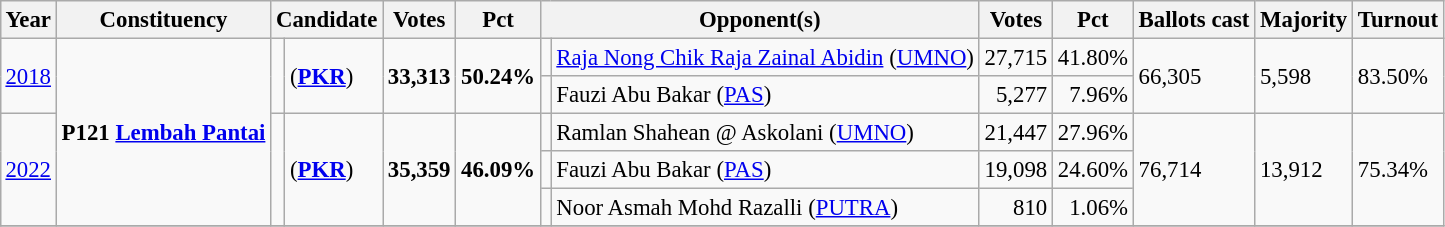<table class="wikitable" style="margin:0.5em ; font-size:95%">
<tr>
<th>Year</th>
<th>Constituency</th>
<th colspan=2>Candidate</th>
<th>Votes</th>
<th>Pct</th>
<th colspan=2>Opponent(s)</th>
<th>Votes</th>
<th>Pct</th>
<th>Ballots cast</th>
<th>Majority</th>
<th>Turnout</th>
</tr>
<tr>
<td rowspan=2><a href='#'>2018</a></td>
<td rowspan=5><strong>P121 <a href='#'>Lembah Pantai</a></strong></td>
<td rowspan="2" ></td>
<td rowspan="2"> (<a href='#'><strong>PKR</strong></a>)</td>
<td rowspan="2" align="right"><strong>33,313</strong></td>
<td rowspan="2"><strong>50.24%</strong></td>
<td></td>
<td><a href='#'>Raja Nong Chik Raja Zainal Abidin</a> (<a href='#'>UMNO</a>)</td>
<td align="right">27,715</td>
<td>41.80%</td>
<td rowspan="2">66,305</td>
<td rowspan="2">5,598</td>
<td rowspan="2">83.50%</td>
</tr>
<tr>
<td></td>
<td>Fauzi Abu Bakar (<a href='#'>PAS</a>)</td>
<td align="right">5,277</td>
<td align="right">7.96%</td>
</tr>
<tr>
<td rowspan=3><a href='#'>2022</a></td>
<td rowspan=3 ></td>
<td rowspan=3> (<a href='#'><strong>PKR</strong></a>)</td>
<td rowspan=3 align="right"><strong>35,359</strong></td>
<td rowspan=3><strong>46.09%</strong></td>
<td></td>
<td>Ramlan Shahean @ Askolani (<a href='#'>UMNO</a>)</td>
<td align="right">21,447</td>
<td>27.96%</td>
<td rowspan=3>76,714</td>
<td rowspan=3>13,912</td>
<td rowspan=3>75.34%</td>
</tr>
<tr>
<td bgcolor=></td>
<td>Fauzi Abu Bakar (<a href='#'>PAS</a>)</td>
<td align="right">19,098</td>
<td>24.60%</td>
</tr>
<tr>
<td bgcolor=></td>
<td>Noor Asmah Mohd Razalli (<a href='#'>PUTRA</a>)</td>
<td align="right">810</td>
<td align=right>1.06%</td>
</tr>
<tr>
</tr>
</table>
